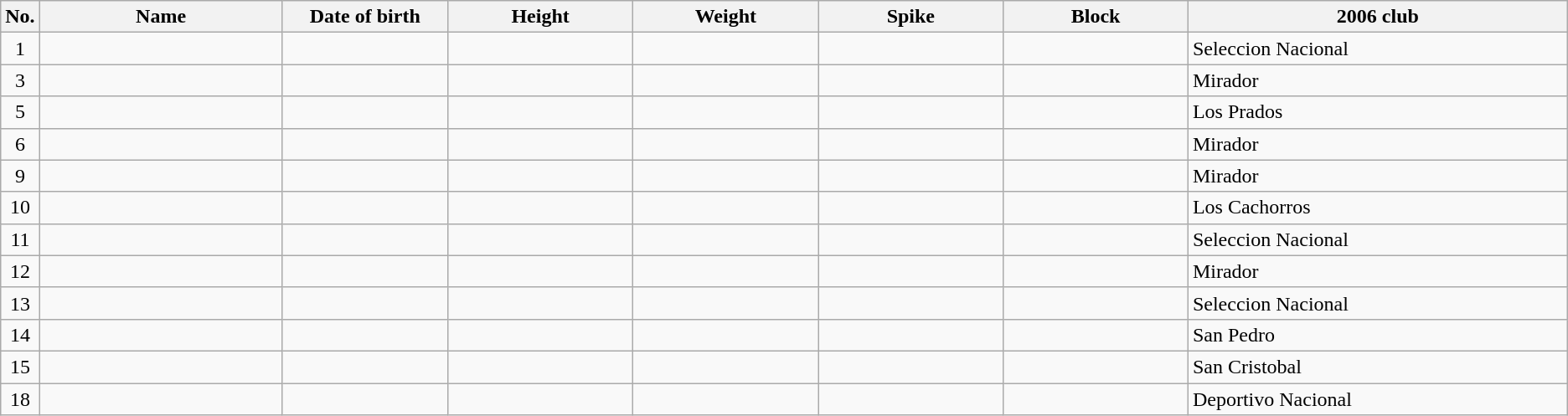<table class="wikitable sortable" style="font-size:100%; text-align:center;">
<tr>
<th>No.</th>
<th style="width:12em">Name</th>
<th style="width:8em">Date of birth</th>
<th style="width:9em">Height</th>
<th style="width:9em">Weight</th>
<th style="width:9em">Spike</th>
<th style="width:9em">Block</th>
<th style="width:19em">2006 club</th>
</tr>
<tr>
<td>1</td>
<td align=left></td>
<td align=right></td>
<td></td>
<td></td>
<td></td>
<td></td>
<td align=left>Seleccion Nacional</td>
</tr>
<tr>
<td>3</td>
<td align=left></td>
<td align=right></td>
<td></td>
<td></td>
<td></td>
<td></td>
<td align=left>Mirador</td>
</tr>
<tr>
<td>5</td>
<td align=left></td>
<td align=right></td>
<td></td>
<td></td>
<td></td>
<td></td>
<td align=left>Los Prados</td>
</tr>
<tr>
<td>6</td>
<td align=left></td>
<td align=right></td>
<td></td>
<td></td>
<td></td>
<td></td>
<td align=left>Mirador</td>
</tr>
<tr>
<td>9</td>
<td align=left></td>
<td align=right></td>
<td></td>
<td></td>
<td></td>
<td></td>
<td align=left>Mirador</td>
</tr>
<tr>
<td>10</td>
<td align=left></td>
<td align=right></td>
<td></td>
<td></td>
<td></td>
<td></td>
<td align=left>Los Cachorros</td>
</tr>
<tr>
<td>11</td>
<td align=left></td>
<td align=right></td>
<td></td>
<td></td>
<td></td>
<td></td>
<td align=left>Seleccion Nacional</td>
</tr>
<tr>
<td>12</td>
<td align=left></td>
<td align=right></td>
<td></td>
<td></td>
<td></td>
<td></td>
<td align=left>Mirador</td>
</tr>
<tr>
<td>13</td>
<td align=left></td>
<td align=right></td>
<td></td>
<td></td>
<td></td>
<td></td>
<td align=left>Seleccion Nacional</td>
</tr>
<tr>
<td>14</td>
<td align=left></td>
<td align=right></td>
<td></td>
<td></td>
<td></td>
<td></td>
<td align=left>San Pedro</td>
</tr>
<tr>
<td>15</td>
<td align=left></td>
<td align=right></td>
<td></td>
<td></td>
<td></td>
<td></td>
<td align=left>San Cristobal</td>
</tr>
<tr>
<td>18</td>
<td align=left></td>
<td align=right></td>
<td></td>
<td></td>
<td></td>
<td></td>
<td align=left>Deportivo Nacional</td>
</tr>
</table>
